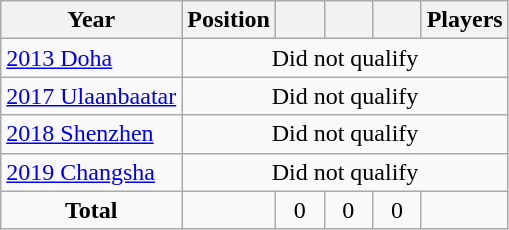<table class="wikitable" style="text-align: center;">
<tr>
<th>Year</th>
<th>Position</th>
<th width=25px></th>
<th width=25px></th>
<th width=25px></th>
<th>Players</th>
</tr>
<tr>
<td style="text-align: left;"> <a href='#'>2013 Doha</a></td>
<td colspan=5>Did not qualify</td>
</tr>
<tr>
<td style="text-align: left;"> <a href='#'>2017 Ulaanbaatar</a></td>
<td colspan=5>Did not qualify</td>
</tr>
<tr>
<td style="text-align: left;"> <a href='#'>2018 Shenzhen</a></td>
<td colspan=5>Did not qualify</td>
</tr>
<tr>
<td style="text-align: left;"> <a href='#'>2019 Changsha</a></td>
<td colspan=5>Did not qualify</td>
</tr>
<tr>
<td><strong>Total</strong></td>
<td></td>
<td>0</td>
<td>0</td>
<td>0</td>
<td></td>
</tr>
</table>
